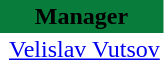<table class="toccolours" border="0" cellpadding="2" cellspacing="0" align=left style="margin:0.5em;">
<tr>
<th colspan="2" align="center" bgcolor="#077C3B"><span>Manager</span></th>
</tr>
<tr>
<td></td>
<td> <a href='#'>Velislav Vutsov</a></td>
</tr>
</table>
